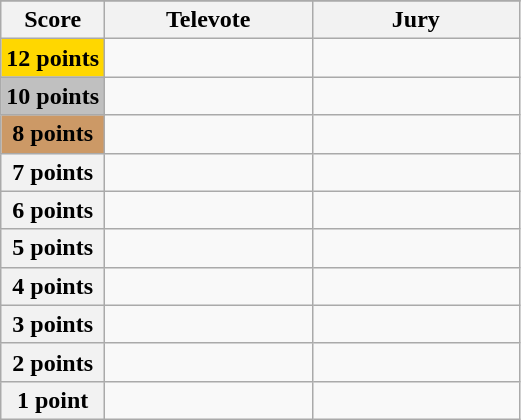<table class="wikitable">
<tr>
</tr>
<tr>
<th scope="col" width="20%">Score</th>
<th scope="col" width="40%">Televote</th>
<th scope="col" width="40%">Jury</th>
</tr>
<tr>
<th scope="row" style="background:gold">12 points</th>
<td></td>
<td></td>
</tr>
<tr>
<th scope="row" style="background:silver">10 points</th>
<td></td>
<td></td>
</tr>
<tr>
<th scope="row" style="background:#CC9966">8 points</th>
<td></td>
<td></td>
</tr>
<tr>
<th scope="row">7 points</th>
<td></td>
<td></td>
</tr>
<tr>
<th scope="row">6 points</th>
<td></td>
<td></td>
</tr>
<tr>
<th scope="row">5 points</th>
<td></td>
<td></td>
</tr>
<tr>
<th scope="row">4 points</th>
<td></td>
<td></td>
</tr>
<tr>
<th scope="row">3 points</th>
<td></td>
<td></td>
</tr>
<tr>
<th scope="row">2 points</th>
<td></td>
<td></td>
</tr>
<tr>
<th scope="row">1 point</th>
<td></td>
<td></td>
</tr>
</table>
